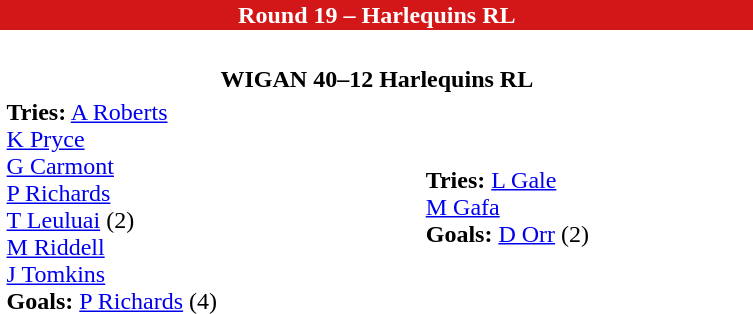<table class="toccolours collapsible collapsed" border="0" align="right" width="40%" style="margin:1em;">
<tr>
<th colspan=2 style="background:#D31718; color:#FFFFFF;">Round 19 – Harlequins RL</th>
</tr>
<tr>
<td><br><table border=0 width=100%>
<tr>
<th colspan=2>WIGAN 40–12 Harlequins RL</th>
</tr>
<tr>
<td><strong>Tries:</strong> <a href='#'>A Roberts</a><br><a href='#'>K Pryce</a><br><a href='#'>G Carmont</a><br><a href='#'>P Richards</a><br><a href='#'>T Leuluai</a> (2)<br><a href='#'>M Riddell</a><br><a href='#'>J Tomkins</a><br><strong>Goals:</strong> <a href='#'>P Richards</a> (4)</td>
<td><strong>Tries:</strong> <a href='#'>L Gale</a><br><a href='#'>M Gafa</a><br><strong>Goals:</strong> <a href='#'>D Orr</a> (2)</td>
</tr>
</table>
</td>
</tr>
</table>
